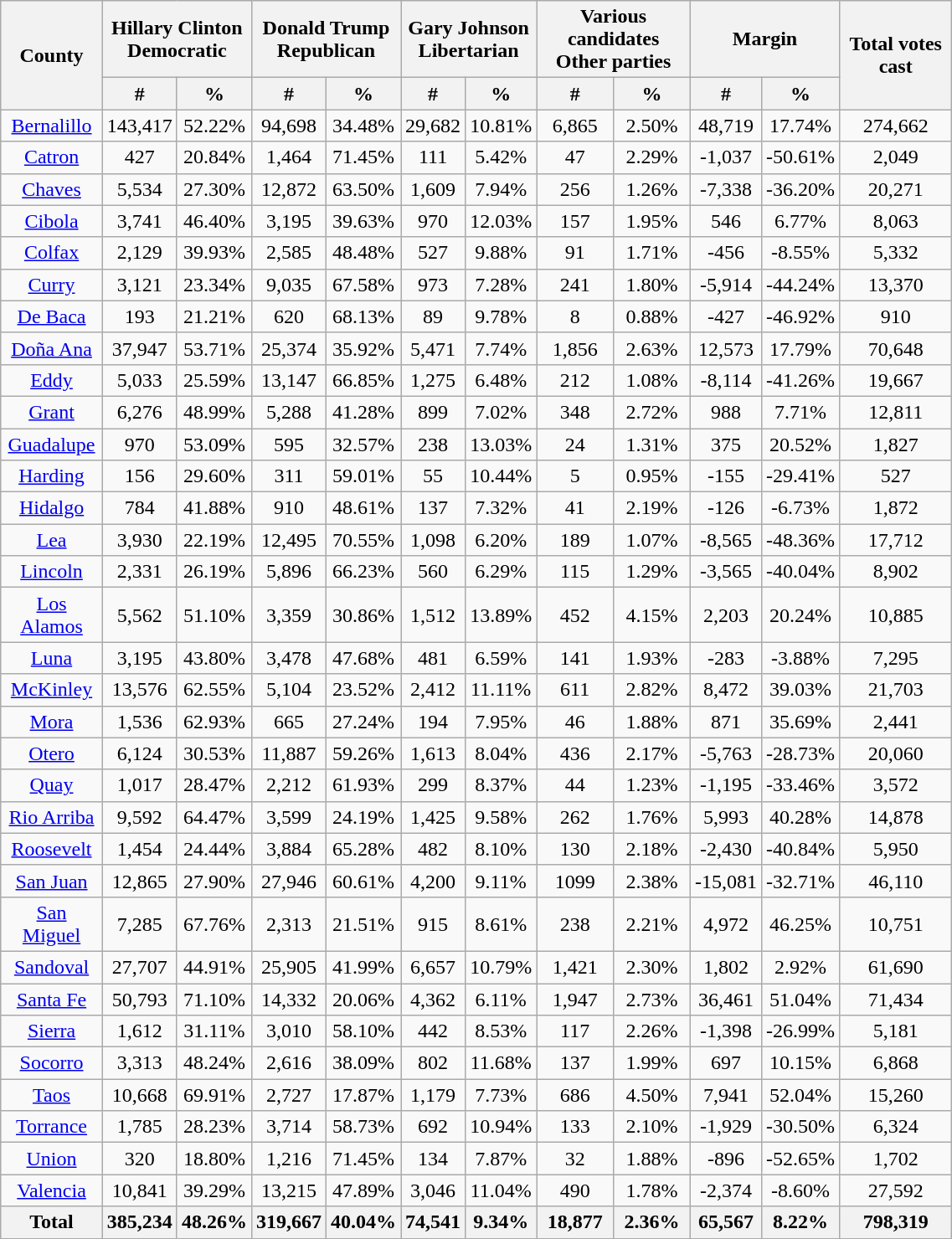<table width="60%"  class="wikitable sortable" style="text-align:center">
<tr>
<th style="text-align:center;" rowspan="2">County</th>
<th style="text-align:center;" colspan="2">Hillary Clinton<br>Democratic</th>
<th style="text-align:center;" colspan="2">Donald Trump<br>Republican</th>
<th style="text-align:center;" colspan="2">Gary Johnson<br>Libertarian</th>
<th colspan="2" style="text-align:center;">Various candidates<br>Other parties</th>
<th style="text-align:center;" colspan="2">Margin</th>
<th style="text-align:center;" rowspan="2">Total votes cast</th>
</tr>
<tr>
<th style="text-align:center;" data-sort-type="number">#</th>
<th style="text-align:center;" data-sort-type="number">%</th>
<th style="text-align:center;" data-sort-type="number">#</th>
<th style="text-align:center;" data-sort-type="number">%</th>
<th style="text-align:center;" data-sort-type="number">#</th>
<th style="text-align:center;" data-sort-type="number">%</th>
<th style="text-align:center;" data-sort-type="number">#</th>
<th style="text-align:center;" data-sort-type="number">%</th>
<th style="text-align:center;" data-sort-type="number">#</th>
<th style="text-align:center;" data-sort-type="number">%</th>
</tr>
<tr style="text-align:center;">
<td><a href='#'>Bernalillo</a></td>
<td>143,417</td>
<td>52.22%</td>
<td>94,698</td>
<td>34.48%</td>
<td>29,682</td>
<td>10.81%</td>
<td>6,865</td>
<td>2.50%</td>
<td>48,719</td>
<td>17.74%</td>
<td>274,662</td>
</tr>
<tr style="text-align:center;">
<td><a href='#'>Catron</a></td>
<td>427</td>
<td>20.84%</td>
<td>1,464</td>
<td>71.45%</td>
<td>111</td>
<td>5.42%</td>
<td>47</td>
<td>2.29%</td>
<td>-1,037</td>
<td>-50.61%</td>
<td>2,049</td>
</tr>
<tr style="text-align:center;">
<td><a href='#'>Chaves</a></td>
<td>5,534</td>
<td>27.30%</td>
<td>12,872</td>
<td>63.50%</td>
<td>1,609</td>
<td>7.94%</td>
<td>256</td>
<td>1.26%</td>
<td>-7,338</td>
<td>-36.20%</td>
<td>20,271</td>
</tr>
<tr style="text-align:center;">
<td><a href='#'>Cibola</a></td>
<td>3,741</td>
<td>46.40%</td>
<td>3,195</td>
<td>39.63%</td>
<td>970</td>
<td>12.03%</td>
<td>157</td>
<td>1.95%</td>
<td>546</td>
<td>6.77%</td>
<td>8,063</td>
</tr>
<tr style="text-align:center;">
<td><a href='#'>Colfax</a></td>
<td>2,129</td>
<td>39.93%</td>
<td>2,585</td>
<td>48.48%</td>
<td>527</td>
<td>9.88%</td>
<td>91</td>
<td>1.71%</td>
<td>-456</td>
<td>-8.55%</td>
<td>5,332</td>
</tr>
<tr style="text-align:center;">
<td><a href='#'>Curry</a></td>
<td>3,121</td>
<td>23.34%</td>
<td>9,035</td>
<td>67.58%</td>
<td>973</td>
<td>7.28%</td>
<td>241</td>
<td>1.80%</td>
<td>-5,914</td>
<td>-44.24%</td>
<td>13,370</td>
</tr>
<tr style="text-align:center;">
<td><a href='#'>De Baca</a></td>
<td>193</td>
<td>21.21%</td>
<td>620</td>
<td>68.13%</td>
<td>89</td>
<td>9.78%</td>
<td>8</td>
<td>0.88%</td>
<td>-427</td>
<td>-46.92%</td>
<td>910</td>
</tr>
<tr style="text-align:center;">
<td><a href='#'>Doña Ana</a></td>
<td>37,947</td>
<td>53.71%</td>
<td>25,374</td>
<td>35.92%</td>
<td>5,471</td>
<td>7.74%</td>
<td>1,856</td>
<td>2.63%</td>
<td>12,573</td>
<td>17.79%</td>
<td>70,648</td>
</tr>
<tr style="text-align:center;">
<td><a href='#'>Eddy</a></td>
<td>5,033</td>
<td>25.59%</td>
<td>13,147</td>
<td>66.85%</td>
<td>1,275</td>
<td>6.48%</td>
<td>212</td>
<td>1.08%</td>
<td>-8,114</td>
<td>-41.26%</td>
<td>19,667</td>
</tr>
<tr style="text-align:center;">
<td><a href='#'>Grant</a></td>
<td>6,276</td>
<td>48.99%</td>
<td>5,288</td>
<td>41.28%</td>
<td>899</td>
<td>7.02%</td>
<td>348</td>
<td>2.72%</td>
<td>988</td>
<td>7.71%</td>
<td>12,811</td>
</tr>
<tr style="text-align:center;">
<td><a href='#'>Guadalupe</a></td>
<td>970</td>
<td>53.09%</td>
<td>595</td>
<td>32.57%</td>
<td>238</td>
<td>13.03%</td>
<td>24</td>
<td>1.31%</td>
<td>375</td>
<td>20.52%</td>
<td>1,827</td>
</tr>
<tr style="text-align:center;">
<td><a href='#'>Harding</a></td>
<td>156</td>
<td>29.60%</td>
<td>311</td>
<td>59.01%</td>
<td>55</td>
<td>10.44%</td>
<td>5</td>
<td>0.95%</td>
<td>-155</td>
<td>-29.41%</td>
<td>527</td>
</tr>
<tr style="text-align:center;">
<td><a href='#'>Hidalgo</a></td>
<td>784</td>
<td>41.88%</td>
<td>910</td>
<td>48.61%</td>
<td>137</td>
<td>7.32%</td>
<td>41</td>
<td>2.19%</td>
<td>-126</td>
<td>-6.73%</td>
<td>1,872</td>
</tr>
<tr style="text-align:center;">
<td><a href='#'>Lea</a></td>
<td>3,930</td>
<td>22.19%</td>
<td>12,495</td>
<td>70.55%</td>
<td>1,098</td>
<td>6.20%</td>
<td>189</td>
<td>1.07%</td>
<td>-8,565</td>
<td>-48.36%</td>
<td>17,712</td>
</tr>
<tr style="text-align:center;">
<td><a href='#'>Lincoln</a></td>
<td>2,331</td>
<td>26.19%</td>
<td>5,896</td>
<td>66.23%</td>
<td>560</td>
<td>6.29%</td>
<td>115</td>
<td>1.29%</td>
<td>-3,565</td>
<td>-40.04%</td>
<td>8,902</td>
</tr>
<tr style="text-align:center;">
<td><a href='#'>Los Alamos</a></td>
<td>5,562</td>
<td>51.10%</td>
<td>3,359</td>
<td>30.86%</td>
<td>1,512</td>
<td>13.89%</td>
<td>452</td>
<td>4.15%</td>
<td>2,203</td>
<td>20.24%</td>
<td>10,885</td>
</tr>
<tr style="text-align:center;">
<td><a href='#'>Luna</a></td>
<td>3,195</td>
<td>43.80%</td>
<td>3,478</td>
<td>47.68%</td>
<td>481</td>
<td>6.59%</td>
<td>141</td>
<td>1.93%</td>
<td>-283</td>
<td>-3.88%</td>
<td>7,295</td>
</tr>
<tr style="text-align:center;">
<td><a href='#'>McKinley</a></td>
<td>13,576</td>
<td>62.55%</td>
<td>5,104</td>
<td>23.52%</td>
<td>2,412</td>
<td>11.11%</td>
<td>611</td>
<td>2.82%</td>
<td>8,472</td>
<td>39.03%</td>
<td>21,703</td>
</tr>
<tr style="text-align:center;">
<td><a href='#'>Mora</a></td>
<td>1,536</td>
<td>62.93%</td>
<td>665</td>
<td>27.24%</td>
<td>194</td>
<td>7.95%</td>
<td>46</td>
<td>1.88%</td>
<td>871</td>
<td>35.69%</td>
<td>2,441</td>
</tr>
<tr style="text-align:center;">
<td><a href='#'>Otero</a></td>
<td>6,124</td>
<td>30.53%</td>
<td>11,887</td>
<td>59.26%</td>
<td>1,613</td>
<td>8.04%</td>
<td>436</td>
<td>2.17%</td>
<td>-5,763</td>
<td>-28.73%</td>
<td>20,060</td>
</tr>
<tr style="text-align:center;">
<td><a href='#'>Quay</a></td>
<td>1,017</td>
<td>28.47%</td>
<td>2,212</td>
<td>61.93%</td>
<td>299</td>
<td>8.37%</td>
<td>44</td>
<td>1.23%</td>
<td>-1,195</td>
<td>-33.46%</td>
<td>3,572</td>
</tr>
<tr style="text-align:center;">
<td><a href='#'>Rio Arriba</a></td>
<td>9,592</td>
<td>64.47%</td>
<td>3,599</td>
<td>24.19%</td>
<td>1,425</td>
<td>9.58%</td>
<td>262</td>
<td>1.76%</td>
<td>5,993</td>
<td>40.28%</td>
<td>14,878</td>
</tr>
<tr style="text-align:center;">
<td><a href='#'>Roosevelt</a></td>
<td>1,454</td>
<td>24.44%</td>
<td>3,884</td>
<td>65.28%</td>
<td>482</td>
<td>8.10%</td>
<td>130</td>
<td>2.18%</td>
<td>-2,430</td>
<td>-40.84%</td>
<td>5,950</td>
</tr>
<tr style="text-align:center;">
<td><a href='#'>San Juan</a></td>
<td>12,865</td>
<td>27.90%</td>
<td>27,946</td>
<td>60.61%</td>
<td>4,200</td>
<td>9.11%</td>
<td>1099</td>
<td>2.38%</td>
<td>-15,081</td>
<td>-32.71%</td>
<td>46,110</td>
</tr>
<tr style="text-align:center;">
<td><a href='#'>San Miguel</a></td>
<td>7,285</td>
<td>67.76%</td>
<td>2,313</td>
<td>21.51%</td>
<td>915</td>
<td>8.61%</td>
<td>238</td>
<td>2.21%</td>
<td>4,972</td>
<td>46.25%</td>
<td>10,751</td>
</tr>
<tr style="text-align:center;">
<td><a href='#'>Sandoval</a></td>
<td>27,707</td>
<td>44.91%</td>
<td>25,905</td>
<td>41.99%</td>
<td>6,657</td>
<td>10.79%</td>
<td>1,421</td>
<td>2.30%</td>
<td>1,802</td>
<td>2.92%</td>
<td>61,690</td>
</tr>
<tr style="text-align:center;">
<td><a href='#'>Santa Fe</a></td>
<td>50,793</td>
<td>71.10%</td>
<td>14,332</td>
<td>20.06%</td>
<td>4,362</td>
<td>6.11%</td>
<td>1,947</td>
<td>2.73%</td>
<td>36,461</td>
<td>51.04%</td>
<td>71,434</td>
</tr>
<tr style="text-align:center;">
<td><a href='#'>Sierra</a></td>
<td>1,612</td>
<td>31.11%</td>
<td>3,010</td>
<td>58.10%</td>
<td>442</td>
<td>8.53%</td>
<td>117</td>
<td>2.26%</td>
<td>-1,398</td>
<td>-26.99%</td>
<td>5,181</td>
</tr>
<tr style="text-align:center;">
<td><a href='#'>Socorro</a></td>
<td>3,313</td>
<td>48.24%</td>
<td>2,616</td>
<td>38.09%</td>
<td>802</td>
<td>11.68%</td>
<td>137</td>
<td>1.99%</td>
<td>697</td>
<td>10.15%</td>
<td>6,868</td>
</tr>
<tr style="text-align:center;">
<td><a href='#'>Taos</a></td>
<td>10,668</td>
<td>69.91%</td>
<td>2,727</td>
<td>17.87%</td>
<td>1,179</td>
<td>7.73%</td>
<td>686</td>
<td>4.50%</td>
<td>7,941</td>
<td>52.04%</td>
<td>15,260</td>
</tr>
<tr style="text-align:center;">
<td><a href='#'>Torrance</a></td>
<td>1,785</td>
<td>28.23%</td>
<td>3,714</td>
<td>58.73%</td>
<td>692</td>
<td>10.94%</td>
<td>133</td>
<td>2.10%</td>
<td>-1,929</td>
<td>-30.50%</td>
<td>6,324</td>
</tr>
<tr style="text-align:center;">
<td><a href='#'>Union</a></td>
<td>320</td>
<td>18.80%</td>
<td>1,216</td>
<td>71.45%</td>
<td>134</td>
<td>7.87%</td>
<td>32</td>
<td>1.88%</td>
<td>-896</td>
<td>-52.65%</td>
<td>1,702</td>
</tr>
<tr style="text-align:center;">
<td><a href='#'>Valencia</a></td>
<td>10,841</td>
<td>39.29%</td>
<td>13,215</td>
<td>47.89%</td>
<td>3,046</td>
<td>11.04%</td>
<td>490</td>
<td>1.78%</td>
<td>-2,374</td>
<td>-8.60%</td>
<td>27,592</td>
</tr>
<tr>
<th>Total</th>
<th>385,234</th>
<th>48.26%</th>
<th>319,667</th>
<th>40.04%</th>
<th>74,541</th>
<th>9.34%</th>
<th>18,877</th>
<th>2.36%</th>
<th>65,567</th>
<th>8.22%</th>
<th>798,319</th>
</tr>
</table>
